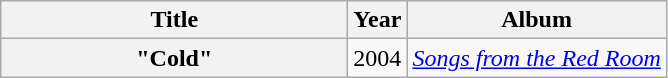<table class="wikitable plainrowheaders" style="text-align:center;">
<tr>
<th style="width:14em;">Title</th>
<th>Year</th>
<th>Album</th>
</tr>
<tr>
<th scope="row">"Cold"</th>
<td>2004</td>
<td><em><a href='#'>Songs from the Red Room</a></em></td>
</tr>
</table>
